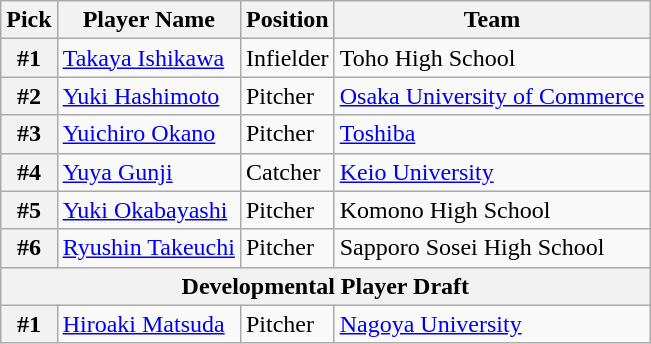<table class="wikitable">
<tr>
<th>Pick</th>
<th>Player Name</th>
<th>Position</th>
<th>Team</th>
</tr>
<tr>
<th>#1</th>
<td><a href='#'>Takaya Ishikawa</a></td>
<td>Infielder</td>
<td>Toho High School</td>
</tr>
<tr>
<th>#2</th>
<td><a href='#'>Yuki Hashimoto</a></td>
<td>Pitcher</td>
<td><a href='#'>Osaka University of Commerce</a></td>
</tr>
<tr>
<th>#3</th>
<td><a href='#'>Yuichiro Okano</a></td>
<td>Pitcher</td>
<td><a href='#'>Toshiba</a></td>
</tr>
<tr>
<th>#4</th>
<td><a href='#'>Yuya Gunji</a></td>
<td>Catcher</td>
<td><a href='#'>Keio University</a></td>
</tr>
<tr>
<th>#5</th>
<td><a href='#'>Yuki Okabayashi</a></td>
<td>Pitcher</td>
<td>Komono High School</td>
</tr>
<tr>
<th>#6</th>
<td><a href='#'>Ryushin Takeuchi</a></td>
<td>Pitcher</td>
<td>Sapporo Sosei High School</td>
</tr>
<tr>
<th colspan="5">Developmental Player Draft</th>
</tr>
<tr>
<th>#1</th>
<td><a href='#'>Hiroaki Matsuda</a></td>
<td>Pitcher</td>
<td><a href='#'>Nagoya University</a></td>
</tr>
</table>
